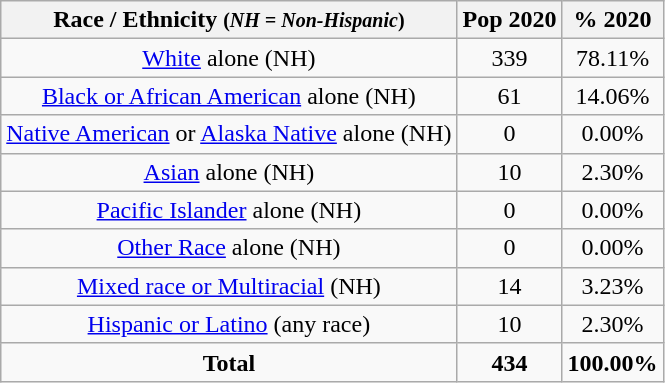<table class="wikitable" style="text-align:center;">
<tr>
<th>Race / Ethnicity <small>(<em>NH = Non-Hispanic</em>)</small></th>
<th>Pop 2020</th>
<th>% 2020</th>
</tr>
<tr>
<td><a href='#'>White</a> alone (NH)</td>
<td>339</td>
<td>78.11%</td>
</tr>
<tr>
<td><a href='#'>Black or African American</a> alone (NH)</td>
<td>61</td>
<td>14.06%</td>
</tr>
<tr>
<td><a href='#'>Native American</a> or <a href='#'>Alaska Native</a> alone (NH)</td>
<td>0</td>
<td>0.00%</td>
</tr>
<tr>
<td><a href='#'>Asian</a> alone (NH)</td>
<td>10</td>
<td>2.30%</td>
</tr>
<tr>
<td><a href='#'>Pacific Islander</a> alone (NH)</td>
<td>0</td>
<td>0.00%</td>
</tr>
<tr>
<td><a href='#'>Other Race</a> alone (NH)</td>
<td>0</td>
<td>0.00%</td>
</tr>
<tr>
<td><a href='#'>Mixed race or Multiracial</a> (NH)</td>
<td>14</td>
<td>3.23%</td>
</tr>
<tr>
<td><a href='#'>Hispanic or Latino</a> (any race)</td>
<td>10</td>
<td>2.30%</td>
</tr>
<tr>
<td><strong>Total</strong></td>
<td><strong>434</strong></td>
<td><strong>100.00%</strong></td>
</tr>
</table>
